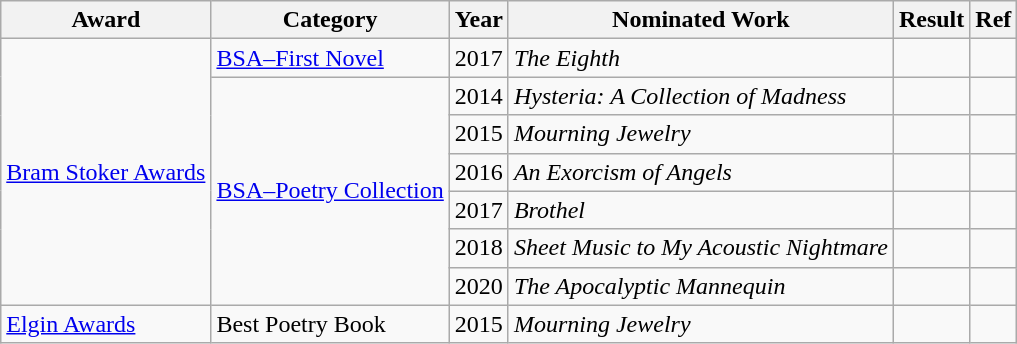<table class="wikitable">
<tr>
<th>Award</th>
<th>Category</th>
<th>Year</th>
<th>Nominated Work</th>
<th>Result</th>
<th>Ref</th>
</tr>
<tr>
<td rowspan="7"><a href='#'>Bram Stoker Awards</a></td>
<td><a href='#'>BSA–First Novel</a></td>
<td>2017</td>
<td><em>The Eighth</em></td>
<td></td>
<td></td>
</tr>
<tr>
<td rowspan="6"><a href='#'>BSA–Poetry Collection</a></td>
<td>2014</td>
<td><em>Hysteria: A Collection of Madness</em></td>
<td></td>
<td></td>
</tr>
<tr>
<td>2015</td>
<td><em>Mourning Jewelry</em></td>
<td></td>
<td></td>
</tr>
<tr>
<td>2016</td>
<td><em>An Exorcism of Angels</em></td>
<td></td>
<td></td>
</tr>
<tr>
<td>2017</td>
<td><em>Brothel</em></td>
<td></td>
<td></td>
</tr>
<tr>
<td>2018</td>
<td><em>Sheet Music to My Acoustic Nightmare</em></td>
<td></td>
<td></td>
</tr>
<tr>
<td>2020</td>
<td><em>The Apocalyptic Mannequin</em></td>
<td></td>
<td></td>
</tr>
<tr>
<td><a href='#'>Elgin Awards</a></td>
<td>Best Poetry Book</td>
<td>2015</td>
<td><em>Mourning Jewelry</em></td>
<td></td>
<td></td>
</tr>
</table>
